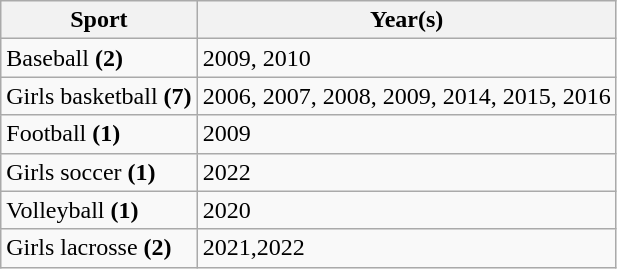<table class="wikitable">
<tr>
<th>Sport</th>
<th>Year(s)</th>
</tr>
<tr>
<td>Baseball <strong>(2)</strong></td>
<td>2009, 2010</td>
</tr>
<tr>
<td>Girls basketball <strong>(7)</strong></td>
<td>2006, 2007, 2008, 2009, 2014, 2015, 2016</td>
</tr>
<tr>
<td>Football <strong>(1)</strong></td>
<td>2009</td>
</tr>
<tr>
<td>Girls soccer <strong>(1)</strong></td>
<td>2022</td>
</tr>
<tr>
<td>Volleyball <strong>(1)</strong></td>
<td>2020</td>
</tr>
<tr>
<td>Girls lacrosse <strong>(2)</strong></td>
<td>2021,2022</td>
</tr>
</table>
